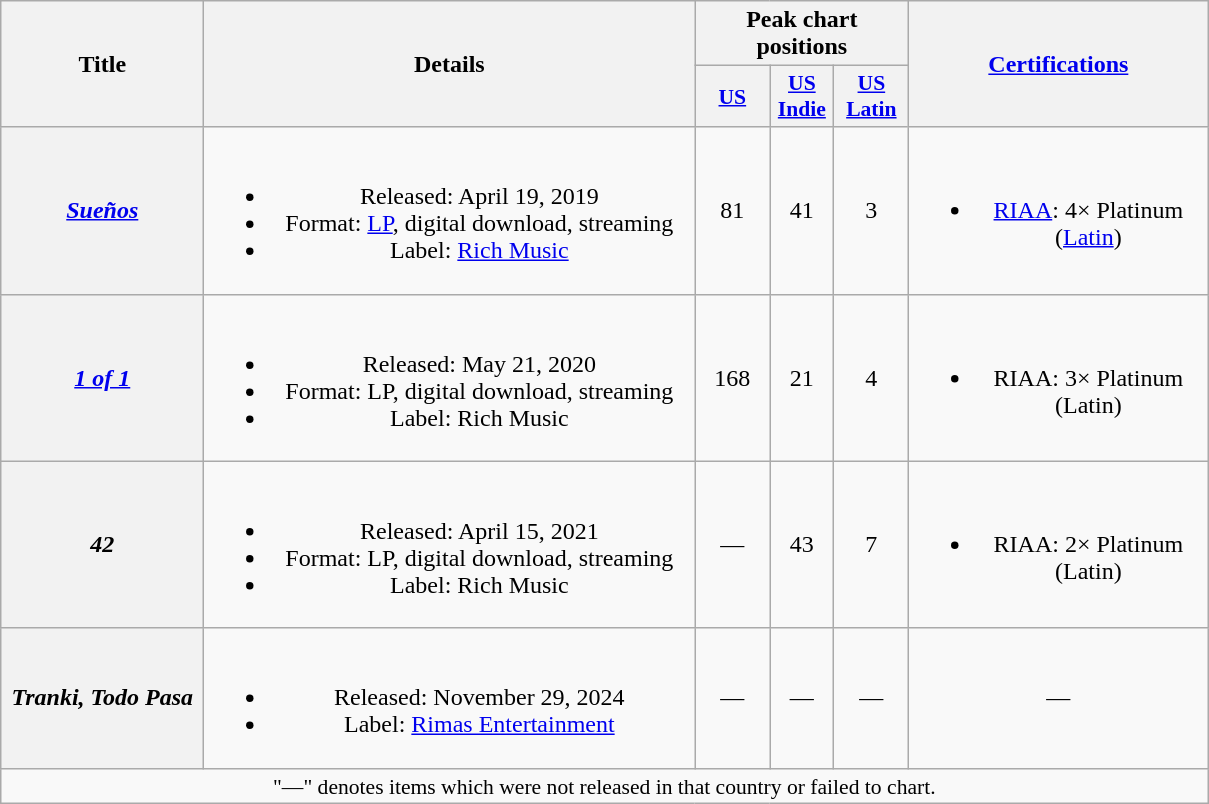<table class="wikitable plainrowheaders" style="text-align:center;">
<tr>
<th scope="col" rowspan="2" style="width:8em;">Title</th>
<th scope="col" rowspan="2" style="width:20em;">Details</th>
<th scope="col" colspan="3">Peak chart positions</th>
<th scope="col" rowspan="2" style="width:12em;"><a href='#'>Certifications</a></th>
</tr>
<tr>
<th scope="col" style="width:3em;font-size:90%;"><a href='#'>US</a><br></th>
<th scope="col" style="width:2.5em;font-size:90%;"><a href='#'>US<br>Indie</a><br></th>
<th scope="col" style="width:3em;font-size:90%;"><a href='#'>US<br>Latin</a><br></th>
</tr>
<tr>
<th scope="row"><em><a href='#'>Sueños</a></em></th>
<td><br><ul><li>Released: April 19, 2019</li><li>Format: <a href='#'>LP</a>, digital download, streaming</li><li>Label: <a href='#'>Rich Music</a></li></ul></td>
<td>81</td>
<td>41</td>
<td>3</td>
<td><br><ul><li><a href='#'>RIAA</a>: 4× Platinum (<a href='#'>Latin</a>)</li></ul></td>
</tr>
<tr>
<th scope="row"><em><a href='#'>1 of 1</a></em></th>
<td><br><ul><li>Released: May 21, 2020</li><li>Format: LP, digital download, streaming</li><li>Label: Rich Music</li></ul></td>
<td>168</td>
<td>21</td>
<td>4</td>
<td><br><ul><li>RIAA: 3× Platinum (Latin)</li></ul></td>
</tr>
<tr>
<th scope="row"><em>42</em></th>
<td><br><ul><li>Released: April 15, 2021</li><li>Format: LP, digital download, streaming</li><li>Label: Rich Music</li></ul></td>
<td>—</td>
<td>43</td>
<td>7</td>
<td><br><ul><li>RIAA: 2× Platinum (Latin)</li></ul></td>
</tr>
<tr>
<th scope="row"><em>Tranki, Todo Pasa</em></th>
<td><br><ul><li>Released: November 29, 2024</li><li>Label: <a href='#'>Rimas Entertainment</a></li></ul></td>
<td>—</td>
<td>—</td>
<td>—</td>
<td>—</td>
</tr>
<tr>
<td colspan="13" style="font-size:90%;">"—" denotes items which were not released in that country or failed to chart.</td>
</tr>
</table>
